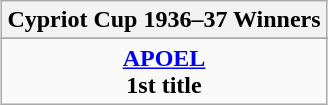<table class="wikitable" style="text-align:center;margin: 0 auto;">
<tr>
<th>Cypriot Cup 1936–37 Winners</th>
</tr>
<tr>
</tr>
<tr>
<td><strong><a href='#'>APOEL</a></strong><br><strong>1st title</strong></td>
</tr>
</table>
